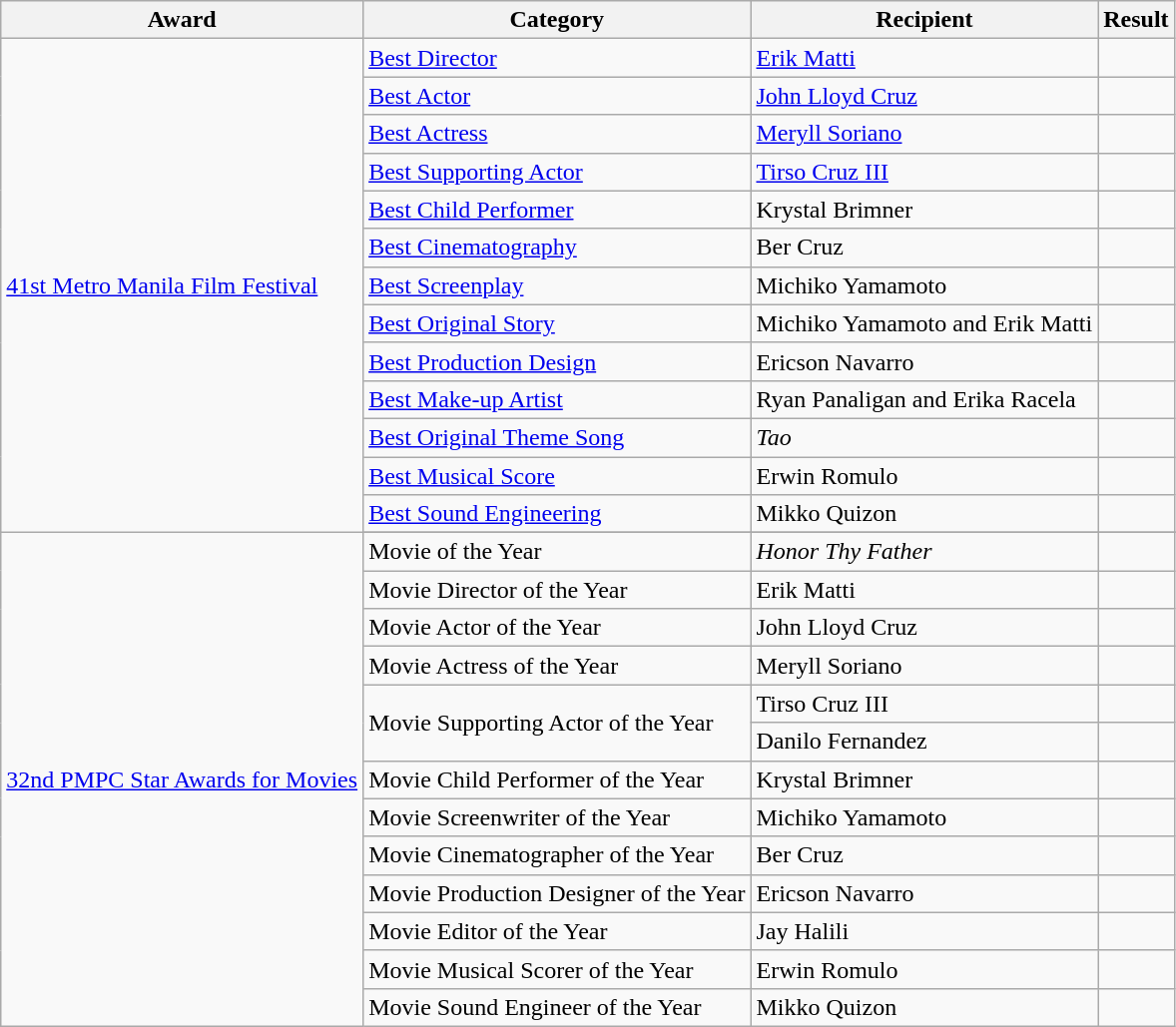<table class="wikitable">
<tr>
<th>Award</th>
<th>Category</th>
<th>Recipient</th>
<th>Result</th>
</tr>
<tr>
<td rowspan="13"><a href='#'>41st Metro Manila Film Festival</a></td>
<td><a href='#'>Best Director</a></td>
<td><a href='#'>Erik Matti</a></td>
<td></td>
</tr>
<tr>
<td><a href='#'>Best Actor</a></td>
<td><a href='#'>John Lloyd Cruz</a></td>
<td></td>
</tr>
<tr>
<td><a href='#'>Best Actress</a></td>
<td><a href='#'>Meryll Soriano</a></td>
<td></td>
</tr>
<tr>
<td><a href='#'>Best Supporting Actor</a></td>
<td><a href='#'>Tirso Cruz III</a></td>
<td></td>
</tr>
<tr>
<td><a href='#'>Best Child Performer</a></td>
<td>Krystal Brimner</td>
<td></td>
</tr>
<tr>
<td><a href='#'>Best Cinematography</a></td>
<td>Ber Cruz</td>
<td></td>
</tr>
<tr>
<td><a href='#'>Best Screenplay</a></td>
<td>Michiko Yamamoto</td>
<td></td>
</tr>
<tr>
<td><a href='#'>Best Original Story</a></td>
<td>Michiko Yamamoto and Erik Matti</td>
<td></td>
</tr>
<tr>
<td><a href='#'>Best Production Design</a></td>
<td>Ericson Navarro</td>
<td></td>
</tr>
<tr>
<td><a href='#'>Best Make-up Artist</a></td>
<td>Ryan Panaligan and Erika Racela</td>
<td></td>
</tr>
<tr>
<td><a href='#'>Best Original Theme Song</a></td>
<td><em>Tao</em></td>
<td></td>
</tr>
<tr>
<td><a href='#'>Best Musical Score</a></td>
<td>Erwin Romulo</td>
<td></td>
</tr>
<tr>
<td><a href='#'>Best Sound Engineering</a></td>
<td>Mikko Quizon</td>
<td></td>
</tr>
<tr>
<td rowspan="14"><a href='#'>32nd PMPC Star Awards for Movies</a></td>
</tr>
<tr>
<td>Movie of the Year</td>
<td><em>Honor Thy Father</em></td>
<td></td>
</tr>
<tr>
<td>Movie Director of the Year</td>
<td>Erik Matti</td>
<td></td>
</tr>
<tr>
<td>Movie Actor of the Year</td>
<td>John Lloyd Cruz</td>
<td></td>
</tr>
<tr>
<td>Movie Actress of the Year</td>
<td>Meryll Soriano</td>
<td></td>
</tr>
<tr>
<td rowspan=2>Movie Supporting Actor of the Year</td>
<td>Tirso Cruz III</td>
<td></td>
</tr>
<tr>
<td>Danilo Fernandez</td>
<td></td>
</tr>
<tr>
<td>Movie Child Performer of the Year</td>
<td>Krystal Brimner</td>
<td></td>
</tr>
<tr>
<td>Movie Screenwriter of the Year</td>
<td>Michiko Yamamoto</td>
<td></td>
</tr>
<tr>
<td>Movie Cinematographer of the Year</td>
<td>Ber Cruz</td>
<td></td>
</tr>
<tr>
<td>Movie Production Designer of the Year</td>
<td>Ericson Navarro</td>
<td></td>
</tr>
<tr>
<td>Movie Editor of the Year</td>
<td>Jay Halili</td>
<td></td>
</tr>
<tr>
<td>Movie Musical Scorer of the Year</td>
<td>Erwin Romulo</td>
<td></td>
</tr>
<tr>
<td>Movie Sound Engineer of the Year</td>
<td>Mikko Quizon</td>
<td></td>
</tr>
</table>
